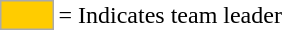<table>
<tr>
<td style="background-color:#FFCC00; border:1px solid #aaaaaa; width:2em;"></td>
<td>= Indicates team leader</td>
</tr>
</table>
